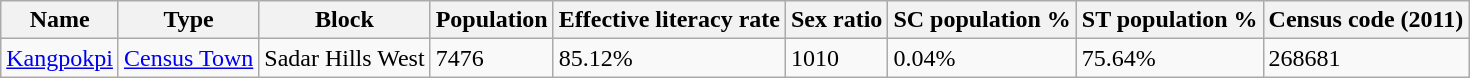<table class="wikitable sortable">
<tr>
<th>Name</th>
<th>Type</th>
<th>Block</th>
<th>Population</th>
<th>Effective literacy rate</th>
<th>Sex ratio</th>
<th>SC population %</th>
<th>ST population %</th>
<th>Census code (2011)</th>
</tr>
<tr>
<td><a href='#'>Kangpokpi</a></td>
<td><a href='#'>Census Town</a></td>
<td>Sadar Hills West</td>
<td>7476</td>
<td>85.12%</td>
<td>1010</td>
<td>0.04%</td>
<td>75.64%</td>
<td>268681</td>
</tr>
</table>
